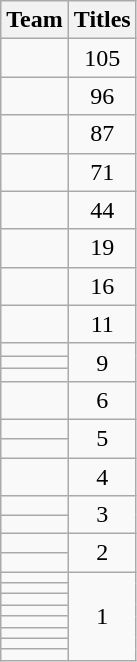<table class="wikitable" style=text-align:center>
<tr>
<th>Team</th>
<th>Titles</th>
</tr>
<tr>
<td style=><strong></strong></td>
<td>105</td>
</tr>
<tr>
<td style=><strong></strong></td>
<td>96</td>
</tr>
<tr>
<td style=><strong></strong></td>
<td>87</td>
</tr>
<tr>
<td style=><strong></strong></td>
<td>71</td>
</tr>
<tr>
<td style=><strong></strong></td>
<td>44</td>
</tr>
<tr>
<td style=><em></em></td>
<td>19</td>
</tr>
<tr>
<td style=><em></em></td>
<td>16</td>
</tr>
<tr>
<td style=><strong></strong></td>
<td>11</td>
</tr>
<tr>
<td style=><strong></strong></td>
<td rowspan=3>9</td>
</tr>
<tr>
<td style=><strong></strong></td>
</tr>
<tr>
<td style=><em></em></td>
</tr>
<tr>
<td style=><strong></strong></td>
<td>6</td>
</tr>
<tr>
<td style=><em></em></td>
<td rowspan=2>5</td>
</tr>
<tr>
<td style=><strong></strong></td>
</tr>
<tr>
<td style=><strong></strong></td>
<td>4</td>
</tr>
<tr>
<td style=><strong></strong></td>
<td rowspan=2>3</td>
</tr>
<tr>
<td style=><em></em></td>
</tr>
<tr>
<td style=><em></em></td>
<td rowspan=2>2</td>
</tr>
<tr>
<td style=><strong></strong></td>
</tr>
<tr>
<td style=><em></em></td>
<td rowspan=8>1</td>
</tr>
<tr>
<td style=><strong></strong></td>
</tr>
<tr>
<td style=><em></em></td>
</tr>
<tr>
<td style=><em></em></td>
</tr>
<tr>
<td style=><em></em></td>
</tr>
<tr>
<td style=><strong></strong></td>
</tr>
<tr>
<td style=><em></em></td>
</tr>
<tr>
<td style=><strong></strong></td>
</tr>
</table>
